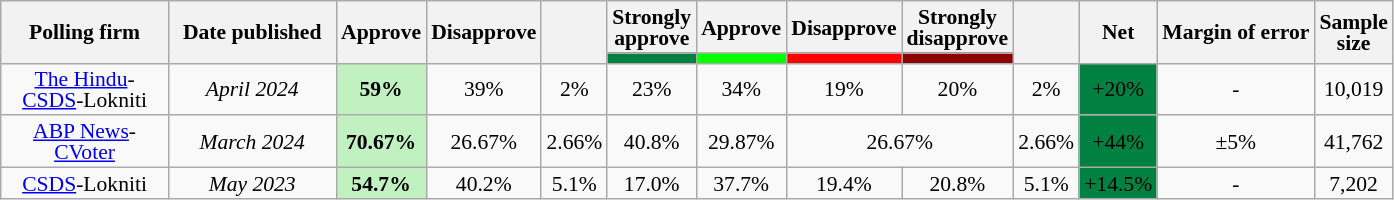<table class="wikitable sortable" style="text-align:center;font-size:90%;line-height:14px">
<tr>
<th rowspan="2" style="width:105px;">Polling firm</th>
<th rowspan="2" style="width:105px;">Date published</th>
<th rowspan="2">Approve</th>
<th rowspan="2">Disapprove</th>
<th rowspan="2"></th>
<th>Strongly<br>approve</th>
<th>Approve</th>
<th>Disapprove</th>
<th>Strongly<br>disapprove</th>
<th rowspan="2"></th>
<th rowspan="2">Net</th>
<th rowspan="2">Margin of error</th>
<th rowspan="2">Sample<br>size</th>
</tr>
<tr>
<th data-sort-type="number" style="background:#008142;"></th>
<th data-sort-type="number" style="background:#00FF00;"></th>
<th data-sort-type="number" style="background:#FF0000;"></th>
<th data-sort-type="number" style="background:#8B0000;"></th>
</tr>
<tr>
<td><a href='#'>The Hindu</a>-<a href='#'>CSDS</a>-Lokniti</td>
<td><em>April 2024</em></td>
<td style="background:#C1F0C1"><strong>59%</strong></td>
<td>39%</td>
<td>2%</td>
<td>23%</td>
<td>34%</td>
<td>19%</td>
<td>20%</td>
<td>2%</td>
<td style="background:#008142"><span> +20%</span></td>
<td>-</td>
<td>10,019</td>
</tr>
<tr>
<td><a href='#'>ABP News</a>-<a href='#'>CVoter</a></td>
<td><em>March 2024</em></td>
<td style="background:#C1F0C1"><strong>70.67%</strong></td>
<td>26.67%</td>
<td>2.66%</td>
<td>40.8%</td>
<td>29.87%</td>
<td colspan="2">26.67%</td>
<td>2.66%</td>
<td style="background:#008142"><span>+44%</span></td>
<td>±5%</td>
<td>41,762</td>
</tr>
<tr>
<td><a href='#'>CSDS</a>-Lokniti</td>
<td><em>May 2023</em></td>
<td style="background:#C1F0C1"><strong>54.7%</strong></td>
<td>40.2%</td>
<td>5.1%</td>
<td>17.0%</td>
<td>37.7%</td>
<td>19.4%</td>
<td>20.8%</td>
<td>5.1%</td>
<td style="background:#008142"><span>+14.5%</span></td>
<td>-</td>
<td>7,202</td>
</tr>
</table>
